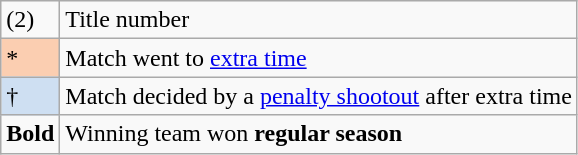<table class="wikitable">
<tr>
<td>(2)</td>
<td>Title number</td>
</tr>
<tr>
<td style="background-color:#FBCEB1">*</td>
<td>Match went to <a href='#'>extra time</a></td>
</tr>
<tr>
<td style="background-color:#cedff2">†</td>
<td>Match decided by a <a href='#'>penalty shootout</a> after extra time</td>
</tr>
<tr>
<td><strong>Bold</strong></td>
<td>Winning team won <strong>regular season</strong></td>
</tr>
</table>
